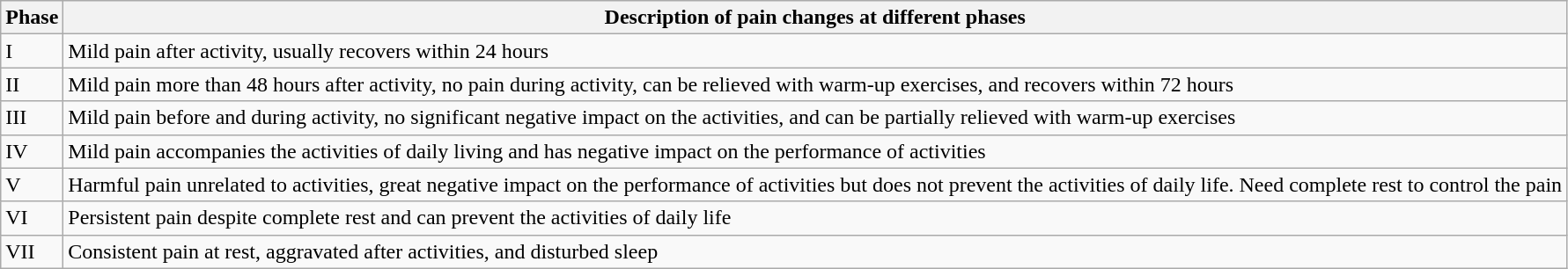<table class="wikitable">
<tr>
<th>Phase</th>
<th>Description of pain changes at different phases</th>
</tr>
<tr>
<td>I</td>
<td>Mild pain after activity, usually recovers within 24 hours</td>
</tr>
<tr>
<td>II</td>
<td>Mild pain more than 48 hours after activity, no pain during activity, can be relieved with warm-up exercises, and recovers within 72 hours</td>
</tr>
<tr>
<td>III</td>
<td>Mild pain before and during activity, no significant negative impact on the activities, and can be partially relieved with warm-up exercises</td>
</tr>
<tr>
<td>IV</td>
<td>Mild pain accompanies the activities of daily living and has negative impact on the performance of activities</td>
</tr>
<tr>
<td>V</td>
<td>Harmful pain unrelated to activities, great negative impact on the performance of activities but does not prevent the activities of daily life. Need complete rest to control the pain</td>
</tr>
<tr>
<td>VI</td>
<td>Persistent pain despite complete rest and can prevent the activities of daily life</td>
</tr>
<tr>
<td>VII</td>
<td>Consistent pain at rest, aggravated after activities, and disturbed sleep</td>
</tr>
</table>
